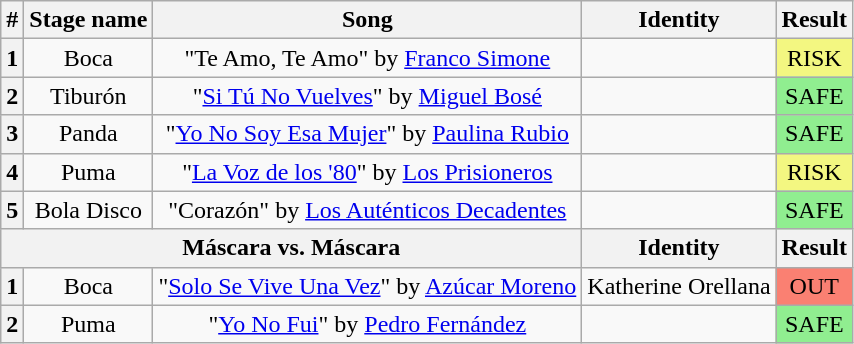<table class="wikitable plainrowheaders" style="text-align: center;">
<tr>
<th>#</th>
<th>Stage name</th>
<th>Song</th>
<th>Identity</th>
<th>Result</th>
</tr>
<tr>
<th>1</th>
<td>Boca</td>
<td>"Te Amo, Te Amo" by <a href='#'>Franco Simone</a></td>
<td></td>
<td bgcolor="#F3F781">RISK</td>
</tr>
<tr>
<th>2</th>
<td>Tiburón</td>
<td>"<a href='#'>Si Tú No Vuelves</a>" by <a href='#'>Miguel Bosé</a></td>
<td></td>
<td bgcolor=lightgreen>SAFE</td>
</tr>
<tr>
<th>3</th>
<td>Panda</td>
<td>"<a href='#'>Yo No Soy Esa Mujer</a>" by <a href='#'>Paulina Rubio</a></td>
<td></td>
<td bgcolor=lightgreen>SAFE</td>
</tr>
<tr>
<th>4</th>
<td>Puma</td>
<td>"<a href='#'>La Voz de los '80</a>" by <a href='#'>Los Prisioneros</a></td>
<td></td>
<td bgcolor="#F3F781">RISK</td>
</tr>
<tr>
<th>5</th>
<td>Bola Disco</td>
<td>"Corazón" by <a href='#'>Los Auténticos Decadentes</a></td>
<td></td>
<td bgcolor=lightgreen>SAFE</td>
</tr>
<tr>
<th colspan="3">Máscara vs. Máscara</th>
<th>Identity</th>
<th>Result</th>
</tr>
<tr>
<th>1</th>
<td>Boca</td>
<td>"<a href='#'>Solo Se Vive Una Vez</a>" by <a href='#'>Azúcar Moreno</a></td>
<td>Katherine Orellana</td>
<td bgcolor=salmon>OUT</td>
</tr>
<tr>
<th>2</th>
<td>Puma</td>
<td>"<a href='#'>Yo No Fui</a>" by <a href='#'>Pedro Fernández</a></td>
<td></td>
<td bgcolor=lightgreen>SAFE</td>
</tr>
</table>
